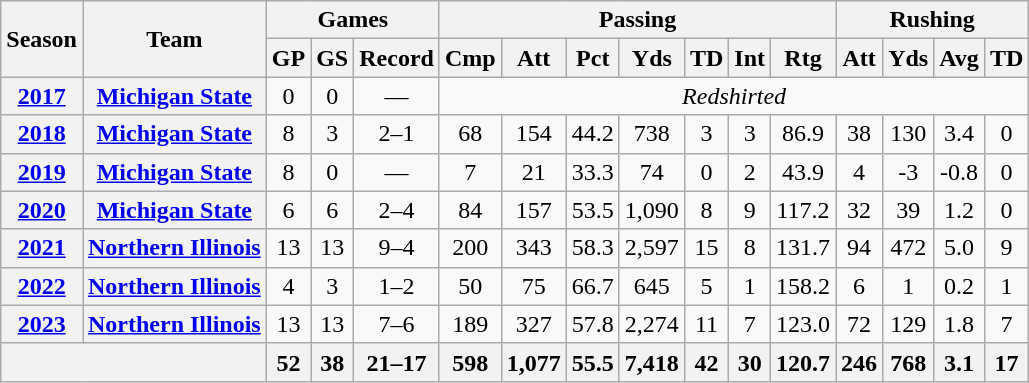<table class=wikitable style="text-align:center;">
<tr>
<th rowspan="2">Season</th>
<th rowspan="2">Team</th>
<th colspan="3">Games</th>
<th colspan="7">Passing</th>
<th colspan="4">Rushing</th>
</tr>
<tr>
<th>GP</th>
<th>GS</th>
<th>Record</th>
<th>Cmp</th>
<th>Att</th>
<th>Pct</th>
<th>Yds</th>
<th>TD</th>
<th>Int</th>
<th>Rtg</th>
<th>Att</th>
<th>Yds</th>
<th>Avg</th>
<th>TD</th>
</tr>
<tr>
<th><a href='#'>2017</a></th>
<th><a href='#'>Michigan State</a></th>
<td>0</td>
<td>0</td>
<td>—</td>
<td colspan="11"><em>Redshirted </em></td>
</tr>
<tr>
<th><a href='#'>2018</a></th>
<th><a href='#'>Michigan State</a></th>
<td>8</td>
<td>3</td>
<td>2–1</td>
<td>68</td>
<td>154</td>
<td>44.2</td>
<td>738</td>
<td>3</td>
<td>3</td>
<td>86.9</td>
<td>38</td>
<td>130</td>
<td>3.4</td>
<td>0</td>
</tr>
<tr>
<th><a href='#'>2019</a></th>
<th><a href='#'>Michigan State</a></th>
<td>8</td>
<td>0</td>
<td>—</td>
<td>7</td>
<td>21</td>
<td>33.3</td>
<td>74</td>
<td>0</td>
<td>2</td>
<td>43.9</td>
<td>4</td>
<td>-3</td>
<td>-0.8</td>
<td>0</td>
</tr>
<tr>
<th><a href='#'>2020</a></th>
<th><a href='#'>Michigan State</a></th>
<td>6</td>
<td>6</td>
<td>2–4</td>
<td>84</td>
<td>157</td>
<td>53.5</td>
<td>1,090</td>
<td>8</td>
<td>9</td>
<td>117.2</td>
<td>32</td>
<td>39</td>
<td>1.2</td>
<td>0</td>
</tr>
<tr>
<th><a href='#'>2021</a></th>
<th><a href='#'>Northern Illinois</a></th>
<td>13</td>
<td>13</td>
<td>9–4</td>
<td>200</td>
<td>343</td>
<td>58.3</td>
<td>2,597</td>
<td>15</td>
<td>8</td>
<td>131.7</td>
<td>94</td>
<td>472</td>
<td>5.0</td>
<td>9</td>
</tr>
<tr>
<th><a href='#'>2022</a></th>
<th><a href='#'>Northern Illinois</a></th>
<td>4</td>
<td>3</td>
<td>1–2</td>
<td>50</td>
<td>75</td>
<td>66.7</td>
<td>645</td>
<td>5</td>
<td>1</td>
<td>158.2</td>
<td>6</td>
<td>1</td>
<td>0.2</td>
<td>1</td>
</tr>
<tr>
<th><a href='#'>2023</a></th>
<th><a href='#'>Northern Illinois</a></th>
<td>13</td>
<td>13</td>
<td>7–6</td>
<td>189</td>
<td>327</td>
<td>57.8</td>
<td>2,274</td>
<td>11</td>
<td>7</td>
<td>123.0</td>
<td>72</td>
<td>129</td>
<td>1.8</td>
<td>7</td>
</tr>
<tr>
<th colspan="2"></th>
<th>52</th>
<th>38</th>
<th>21–17</th>
<th>598</th>
<th>1,077</th>
<th>55.5</th>
<th>7,418</th>
<th>42</th>
<th>30</th>
<th>120.7</th>
<th>246</th>
<th>768</th>
<th>3.1</th>
<th>17</th>
</tr>
</table>
